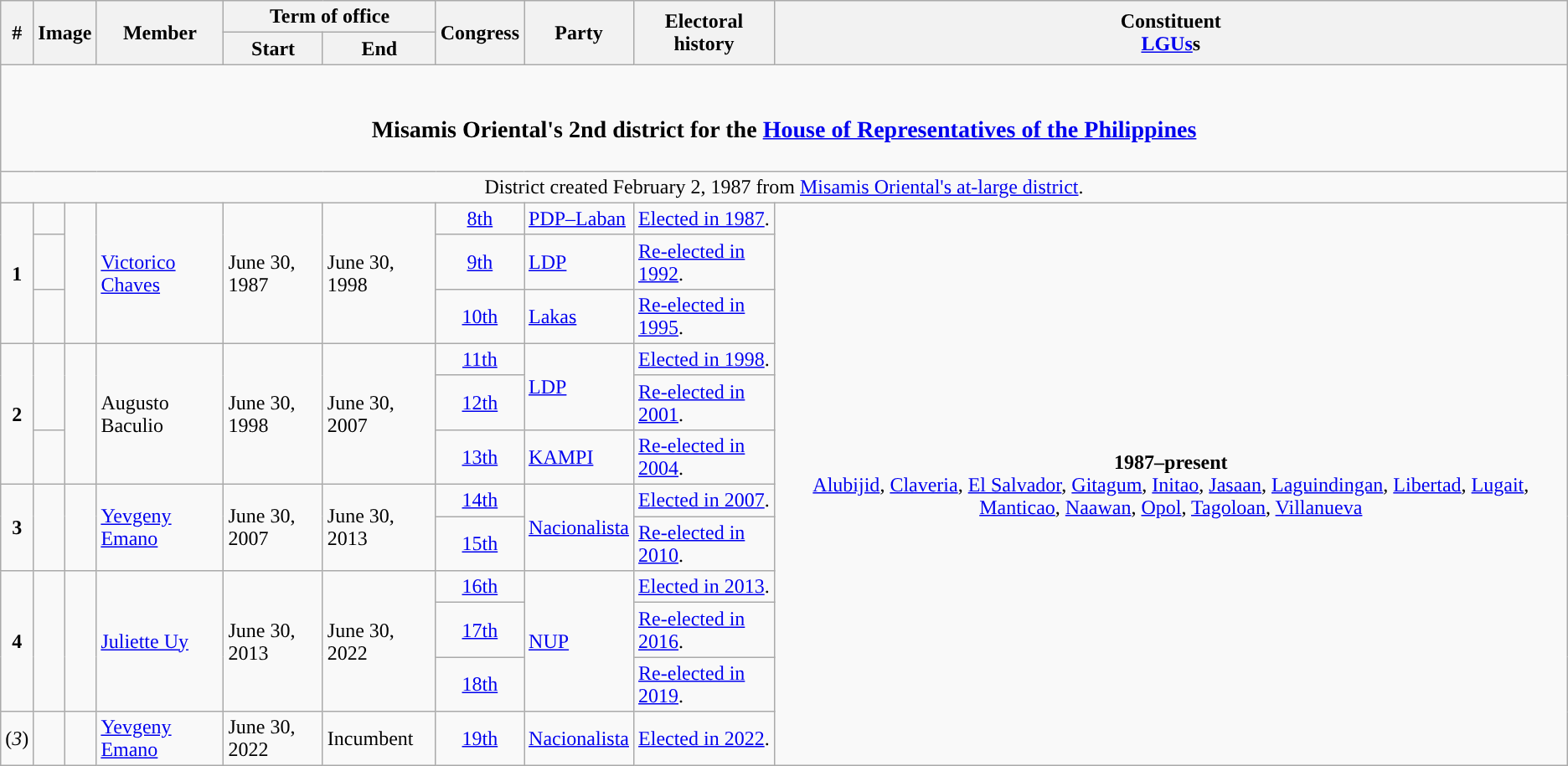<table class=wikitable>
<tr>
<th rowspan="2">#</th>
<th rowspan="2" colspan=2>Image</th>
<th rowspan="2">Member</th>
<th colspan=2>Term of office</th>
<th rowspan="2">Congress</th>
<th rowspan="2">Party</th>
<th rowspan="2">Electoral history</th>
<th rowspan="2">Constituent<br><a href='#'>LGUs</a>s</th>
</tr>
<tr>
<th>Start</th>
<th>End</th>
</tr>
<tr>
<td colspan="10" style="text-align:center;"><br><h3>Misamis Oriental's 2nd district for the <a href='#'>House of Representatives of the Philippines</a></h3></td>
</tr>
<tr>
<td colspan="10" style="text-align:center;">District created February 2, 1987 from <a href='#'>Misamis Oriental's at-large district</a>.</td>
</tr>
<tr>
<td rowspan="3" style="text-align:center;"><strong>1</strong></td>
<td style="color:inherit;background:"></td>
<td rowspan="3"></td>
<td rowspan="3"><a href='#'>Victorico Chaves</a></td>
<td rowspan="3">June 30, 1987</td>
<td rowspan="3">June 30, 1998</td>
<td style="text-align:center;"><a href='#'>8th</a></td>
<td><a href='#'>PDP–Laban</a></td>
<td><a href='#'>Elected in 1987</a>.</td>
<td rowspan="12" style="text-align:center;"><strong>1987–present</strong><br><a href='#'>Alubijid</a>, <a href='#'>Claveria</a>, <a href='#'>El Salvador</a>, <a href='#'>Gitagum</a>, <a href='#'>Initao</a>, <a href='#'>Jasaan</a>, <a href='#'>Laguindingan</a>, <a href='#'>Libertad</a>, <a href='#'>Lugait</a>, <a href='#'>Manticao</a>, <a href='#'>Naawan</a>, <a href='#'>Opol</a>, <a href='#'>Tagoloan</a>, <a href='#'>Villanueva</a></td>
</tr>
<tr>
<td style="color:inherit;background:"></td>
<td style="text-align:center;"><a href='#'>9th</a></td>
<td><a href='#'>LDP</a></td>
<td><a href='#'>Re-elected in 1992</a>.</td>
</tr>
<tr>
<td style="color:inherit;background:"></td>
<td style="text-align:center;"><a href='#'>10th</a></td>
<td><a href='#'>Lakas</a></td>
<td><a href='#'>Re-elected in 1995</a>.</td>
</tr>
<tr>
<td rowspan="3" style="text-align:center;"><strong>2</strong></td>
<td rowspan="2" style="color:inherit;background:"></td>
<td rowspan="3"></td>
<td rowspan="3">Augusto Baculio</td>
<td rowspan="3">June 30, 1998</td>
<td rowspan="3">June 30, 2007</td>
<td style="text-align:center;"><a href='#'>11th</a></td>
<td rowspan="2"><a href='#'>LDP</a></td>
<td><a href='#'>Elected in 1998</a>.</td>
</tr>
<tr>
<td style="text-align:center;"><a href='#'>12th</a></td>
<td><a href='#'>Re-elected in 2001</a>.</td>
</tr>
<tr>
<td style="color:inherit;background:"></td>
<td style="text-align:center;"><a href='#'>13th</a></td>
<td><a href='#'>KAMPI</a></td>
<td><a href='#'>Re-elected in 2004</a>.</td>
</tr>
<tr>
<td rowspan="2" style="text-align:center;"><strong>3</strong></td>
<td rowspan="2" style="color:inherit;background:"></td>
<td rowspan="2"></td>
<td rowspan="2"><a href='#'>Yevgeny Emano</a></td>
<td rowspan="2">June 30, 2007</td>
<td rowspan="2">June 30, 2013</td>
<td style="text-align:center;"><a href='#'>14th</a></td>
<td rowspan="2"><a href='#'>Nacionalista</a></td>
<td><a href='#'>Elected in 2007</a>.</td>
</tr>
<tr>
<td style="text-align:center;"><a href='#'>15th</a></td>
<td><a href='#'>Re-elected in 2010</a>.</td>
</tr>
<tr>
<td rowspan="3" style="text-align:center;"><strong>4</strong></td>
<td rowspan="3" style="color:inherit;background:"></td>
<td rowspan="3"></td>
<td rowspan="3"><a href='#'>Juliette Uy</a></td>
<td rowspan="3">June 30, 2013</td>
<td rowspan="3">June 30, 2022</td>
<td style="text-align:center;"><a href='#'>16th</a></td>
<td rowspan="3"><a href='#'>NUP</a></td>
<td><a href='#'>Elected in 2013</a>.</td>
</tr>
<tr>
<td style="text-align:center;"><a href='#'>17th</a></td>
<td><a href='#'>Re-elected in 2016</a>.</td>
</tr>
<tr>
<td style="text-align:center;"><a href='#'>18th</a></td>
<td><a href='#'>Re-elected in 2019</a>.</td>
</tr>
<tr>
<td style="text-align:center;">(<em>3</em>)</td>
<td style="color:inherit;background:"></td>
<td></td>
<td><a href='#'>Yevgeny Emano</a></td>
<td>June 30, 2022</td>
<td>Incumbent</td>
<td style="text-align:center;"><a href='#'>19th</a></td>
<td><a href='#'>Nacionalista</a></td>
<td><a href='#'>Elected in 2022</a>.</td>
</tr>
</table>
